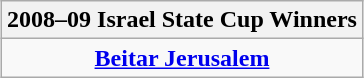<table class="wikitable" style="text-align: center; margin: 0 auto;">
<tr>
<th>2008–09 Israel State Cup Winners</th>
</tr>
<tr>
<td><strong><a href='#'>Beitar Jerusalem</a></strong></td>
</tr>
</table>
